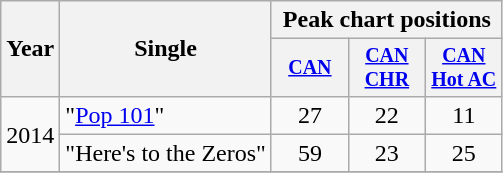<table class="wikitable" style="text-align:center;">
<tr>
<th rowspan="2">Year</th>
<th rowspan="2">Single</th>
<th colspan="3">Peak chart positions</th>
</tr>
<tr style="font-size:smaller;">
<th width="45"><a href='#'>CAN</a><br></th>
<th width="45"><a href='#'>CAN <br> CHR</a><br></th>
<th width="45"><a href='#'>CAN <br> Hot AC</a><br></th>
</tr>
<tr>
<td rowspan="2">2014</td>
<td align="left">"<a href='#'>Pop 101</a>"</td>
<td>27</td>
<td>22</td>
<td>11</td>
</tr>
<tr>
<td align="left">"Here's to the Zeros"</td>
<td>59</td>
<td>23</td>
<td>25</td>
</tr>
<tr>
</tr>
</table>
